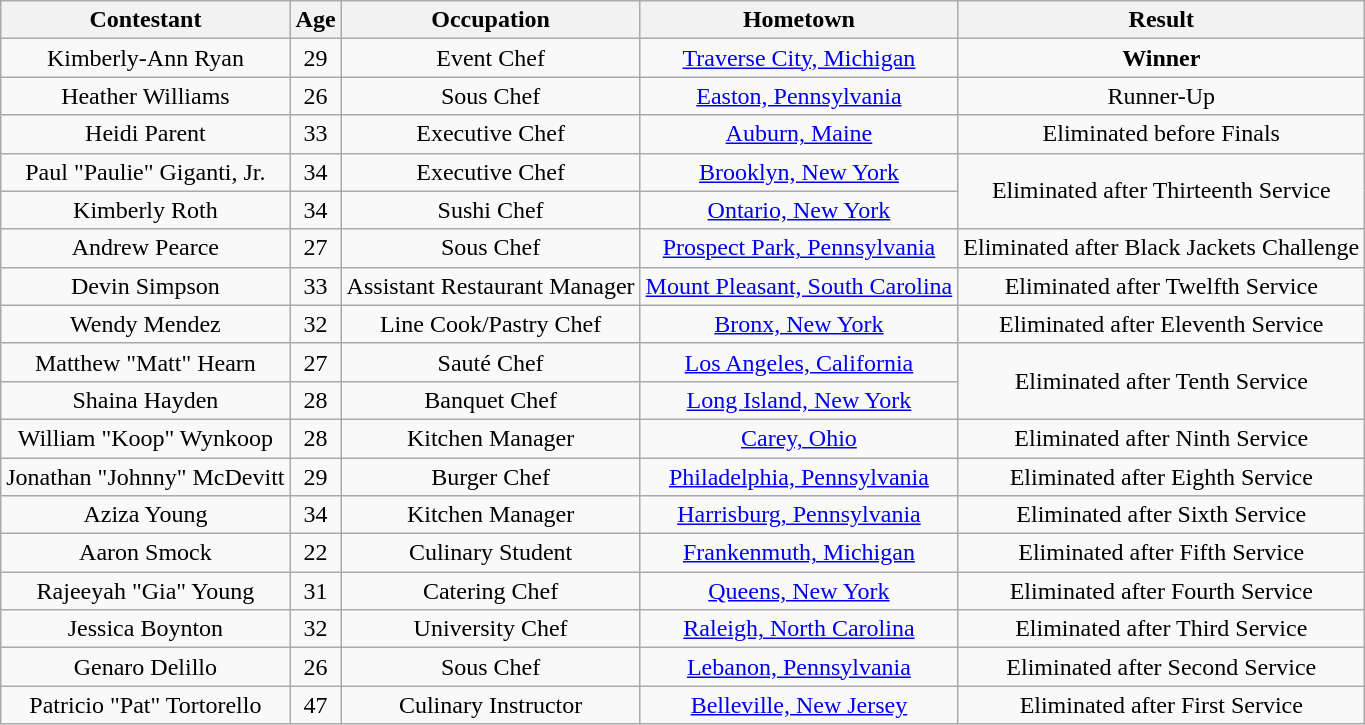<table class="wikitable sortable plainrowheaders" style=text-align:center>
<tr>
<th scope="col">Contestant</th>
<th scope="col">Age</th>
<th scope="col">Occupation</th>
<th scope="col">Hometown</th>
<th scope="col">Result</th>
</tr>
<tr>
<td>Kimberly-Ann Ryan </td>
<td>29</td>
<td>Event Chef</td>
<td><a href='#'>Traverse City, Michigan</a></td>
<td><strong>Winner</strong></td>
</tr>
<tr>
<td>Heather Williams</td>
<td>26</td>
<td>Sous Chef</td>
<td><a href='#'>Easton, Pennsylvania</a></td>
<td>Runner-Up</td>
</tr>
<tr>
<td>Heidi Parent</td>
<td>33</td>
<td>Executive Chef</td>
<td><a href='#'>Auburn, Maine</a></td>
<td>Eliminated before Finals</td>
</tr>
<tr>
<td>Paul "Paulie" Giganti, Jr.</td>
<td>34</td>
<td>Executive Chef</td>
<td><a href='#'>Brooklyn, New York</a></td>
<td rowspan=2>Eliminated after Thirteenth Service</td>
</tr>
<tr>
<td>Kimberly Roth</td>
<td>34</td>
<td>Sushi Chef</td>
<td><a href='#'>Ontario, New York</a></td>
</tr>
<tr>
<td>Andrew Pearce</td>
<td>27</td>
<td>Sous Chef</td>
<td><a href='#'>Prospect Park, Pennsylvania</a></td>
<td>Eliminated after Black Jackets Challenge</td>
</tr>
<tr>
<td>Devin Simpson</td>
<td>33</td>
<td>Assistant Restaurant Manager</td>
<td><a href='#'>Mount Pleasant, South Carolina</a></td>
<td>Eliminated after Twelfth Service</td>
</tr>
<tr>
<td>Wendy Mendez</td>
<td>32</td>
<td>Line Cook/Pastry Chef</td>
<td><a href='#'>Bronx, New York</a></td>
<td>Eliminated after Eleventh Service</td>
</tr>
<tr>
<td>Matthew "Matt" Hearn</td>
<td>27</td>
<td>Sauté Chef</td>
<td><a href='#'>Los Angeles, California</a></td>
<td rowspan=2>Eliminated after Tenth Service</td>
</tr>
<tr>
<td>Shaina Hayden</td>
<td>28</td>
<td>Banquet Chef</td>
<td><a href='#'>Long Island, New York</a></td>
</tr>
<tr>
<td>William "Koop" Wynkoop</td>
<td>28</td>
<td>Kitchen Manager</td>
<td><a href='#'>Carey, Ohio</a></td>
<td>Eliminated after Ninth Service</td>
</tr>
<tr>
<td>Jonathan "Johnny" McDevitt</td>
<td>29</td>
<td>Burger Chef</td>
<td><a href='#'>Philadelphia, Pennsylvania</a></td>
<td>Eliminated after Eighth Service</td>
</tr>
<tr>
<td>Aziza Young</td>
<td>34</td>
<td>Kitchen Manager</td>
<td><a href='#'>Harrisburg, Pennsylvania</a></td>
<td>Eliminated after Sixth Service</td>
</tr>
<tr>
<td>Aaron Smock</td>
<td>22</td>
<td>Culinary Student</td>
<td><a href='#'>Frankenmuth, Michigan</a></td>
<td>Eliminated after Fifth Service</td>
</tr>
<tr>
<td>Rajeeyah "Gia" Young</td>
<td>31</td>
<td>Catering Chef</td>
<td><a href='#'>Queens, New York</a></td>
<td>Eliminated after Fourth Service</td>
</tr>
<tr>
<td>Jessica Boynton</td>
<td>32</td>
<td>University Chef</td>
<td><a href='#'>Raleigh, North Carolina</a></td>
<td>Eliminated after Third Service</td>
</tr>
<tr>
<td>Genaro Delillo</td>
<td>26</td>
<td>Sous Chef</td>
<td><a href='#'>Lebanon, Pennsylvania</a></td>
<td>Eliminated after Second Service</td>
</tr>
<tr>
<td>Patricio "Pat" Tortorello</td>
<td>47</td>
<td>Culinary Instructor</td>
<td><a href='#'>Belleville, New Jersey</a></td>
<td>Eliminated after First Service</td>
</tr>
</table>
